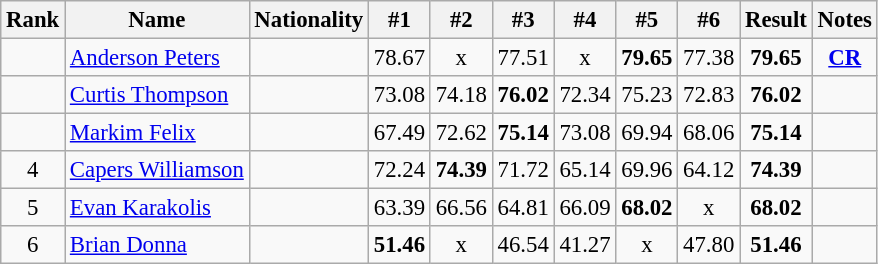<table class="wikitable sortable" style="text-align:center;font-size:95%">
<tr>
<th>Rank</th>
<th>Name</th>
<th>Nationality</th>
<th>#1</th>
<th>#2</th>
<th>#3</th>
<th>#4</th>
<th>#5</th>
<th>#6</th>
<th>Result</th>
<th>Notes</th>
</tr>
<tr>
<td></td>
<td align=left><a href='#'>Anderson Peters</a></td>
<td align=left></td>
<td>78.67</td>
<td>x</td>
<td>77.51</td>
<td>x</td>
<td><strong>79.65</strong></td>
<td>77.38</td>
<td><strong>79.65</strong></td>
<td><strong><a href='#'>CR</a></strong></td>
</tr>
<tr>
<td></td>
<td align=left><a href='#'>Curtis Thompson</a></td>
<td align=left></td>
<td>73.08</td>
<td>74.18</td>
<td><strong>76.02</strong></td>
<td>72.34</td>
<td>75.23</td>
<td>72.83</td>
<td><strong>76.02</strong></td>
<td></td>
</tr>
<tr>
<td></td>
<td align=left><a href='#'>Markim Felix</a></td>
<td align=left></td>
<td>67.49</td>
<td>72.62</td>
<td><strong>75.14</strong></td>
<td>73.08</td>
<td>69.94</td>
<td>68.06</td>
<td><strong>75.14</strong></td>
<td></td>
</tr>
<tr>
<td>4</td>
<td align=left><a href='#'>Capers Williamson</a></td>
<td align=left></td>
<td>72.24</td>
<td><strong>74.39</strong></td>
<td>71.72</td>
<td>65.14</td>
<td>69.96</td>
<td>64.12</td>
<td><strong>74.39</strong></td>
<td></td>
</tr>
<tr>
<td>5</td>
<td align=left><a href='#'>Evan Karakolis</a></td>
<td align=left></td>
<td>63.39</td>
<td>66.56</td>
<td>64.81</td>
<td>66.09</td>
<td><strong>68.02</strong></td>
<td>x</td>
<td><strong>68.02</strong></td>
<td></td>
</tr>
<tr>
<td>6</td>
<td align=left><a href='#'>Brian Donna</a></td>
<td align=left></td>
<td><strong>51.46</strong></td>
<td>x</td>
<td>46.54</td>
<td>41.27</td>
<td>x</td>
<td>47.80</td>
<td><strong>51.46</strong></td>
<td></td>
</tr>
</table>
